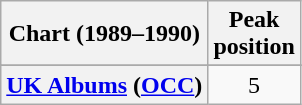<table class="wikitable sortable plainrowheaders" style="text-align:center">
<tr>
<th scope="col">Chart (1989–1990)</th>
<th scope="col">Peak<br>position</th>
</tr>
<tr>
</tr>
<tr>
</tr>
<tr>
<th scope="row"><a href='#'>UK Albums</a> (<a href='#'>OCC</a>)</th>
<td>5</td>
</tr>
</table>
